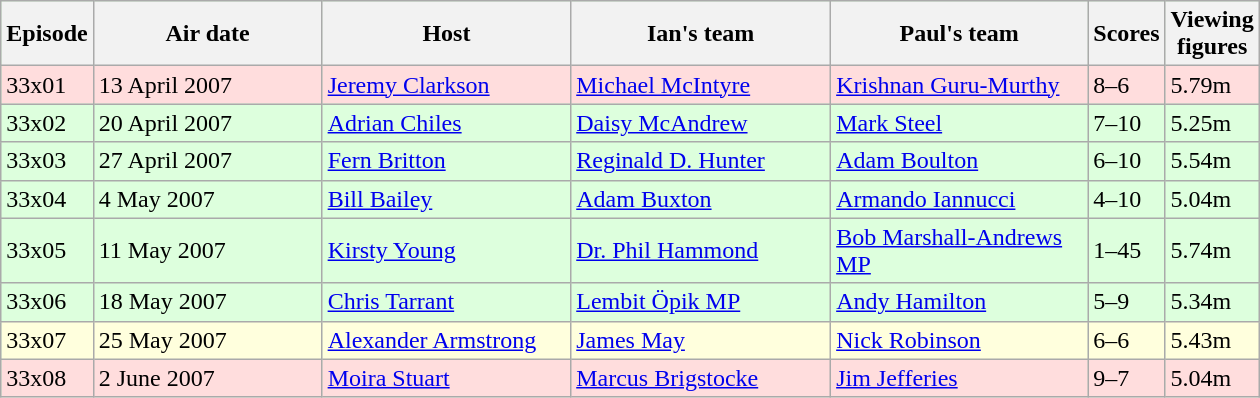<table class="wikitable"  style="width:840px; background:#dfd;">
<tr>
<th style="width:5%;">Episode</th>
<th style="width:21%;">Air date</th>
<th style="width:22%;">Host</th>
<th style="width:23%;">Ian's team</th>
<th style="width:23%;">Paul's team</th>
<th style="width:5%;">Scores</th>
<th style="width:120%;">Viewing figures</th>
</tr>
<tr style="background:#fdd;">
<td>33x01</td>
<td>13 April 2007</td>
<td><a href='#'>Jeremy Clarkson</a></td>
<td><a href='#'>Michael McIntyre</a></td>
<td><a href='#'>Krishnan Guru-Murthy</a></td>
<td>8–6</td>
<td>5.79m</td>
</tr>
<tr>
<td>33x02</td>
<td>20 April 2007</td>
<td><a href='#'>Adrian Chiles</a></td>
<td><a href='#'>Daisy McAndrew</a></td>
<td><a href='#'>Mark Steel</a></td>
<td>7–10</td>
<td>5.25m</td>
</tr>
<tr>
<td>33x03</td>
<td>27 April 2007</td>
<td><a href='#'>Fern Britton</a></td>
<td><a href='#'>Reginald D. Hunter</a></td>
<td><a href='#'>Adam Boulton</a></td>
<td>6–10</td>
<td>5.54m</td>
</tr>
<tr>
<td>33x04</td>
<td>4 May 2007</td>
<td><a href='#'>Bill Bailey</a></td>
<td><a href='#'>Adam Buxton</a></td>
<td><a href='#'>Armando Iannucci</a></td>
<td>4–10</td>
<td>5.04m</td>
</tr>
<tr>
<td>33x05</td>
<td>11 May 2007</td>
<td><a href='#'>Kirsty Young</a></td>
<td><a href='#'>Dr. Phil Hammond</a></td>
<td><a href='#'>Bob Marshall-Andrews MP</a></td>
<td>1–45</td>
<td>5.74m</td>
</tr>
<tr>
<td>33x06</td>
<td>18 May 2007</td>
<td><a href='#'>Chris Tarrant</a></td>
<td><a href='#'>Lembit Öpik MP</a></td>
<td><a href='#'>Andy Hamilton</a></td>
<td>5–9</td>
<td>5.34m</td>
</tr>
<tr style="background:#ffd;">
<td>33x07</td>
<td>25 May 2007</td>
<td><a href='#'>Alexander Armstrong</a></td>
<td><a href='#'>James May</a></td>
<td><a href='#'>Nick Robinson</a></td>
<td>6–6</td>
<td>5.43m</td>
</tr>
<tr style="background:#fdd;">
<td>33x08</td>
<td>2 June 2007</td>
<td><a href='#'>Moira Stuart</a></td>
<td><a href='#'>Marcus Brigstocke</a></td>
<td><a href='#'>Jim Jefferies</a></td>
<td>9–7</td>
<td>5.04m</td>
</tr>
</table>
